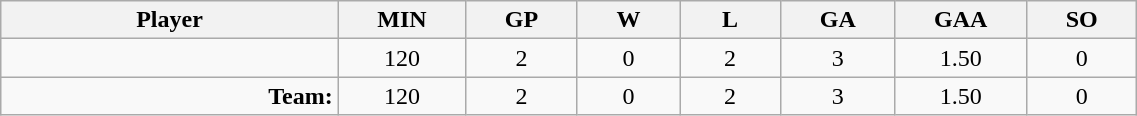<table class="wikitable sortable" width="60%">
<tr>
<th bgcolor="#DDDDFF" width="10%">Player</th>
<th width="3%" bgcolor="#DDDDFF" title="Minutes played">MIN</th>
<th width="3%" bgcolor="#DDDDFF" title="Games played in">GP</th>
<th width="3%" bgcolor="#DDDDFF" title="Games played in">W</th>
<th width="3%" bgcolor="#DDDDFF"title="Games played in">L</th>
<th width="3%" bgcolor="#DDDDFF" title="Goals against">GA</th>
<th width="3%" bgcolor="#DDDDFF" title="Goals against average">GAA</th>
<th width="3%" bgcolor="#DDDDFF" title="Shut-outs">SO</th>
</tr>
<tr align="center">
<td align="right"></td>
<td>120</td>
<td>2</td>
<td>0</td>
<td>2</td>
<td>3</td>
<td>1.50</td>
<td>0</td>
</tr>
<tr align="center">
<td align="right"><strong>Team:</strong></td>
<td>120</td>
<td>2</td>
<td>0</td>
<td>2</td>
<td>3</td>
<td>1.50</td>
<td>0</td>
</tr>
</table>
